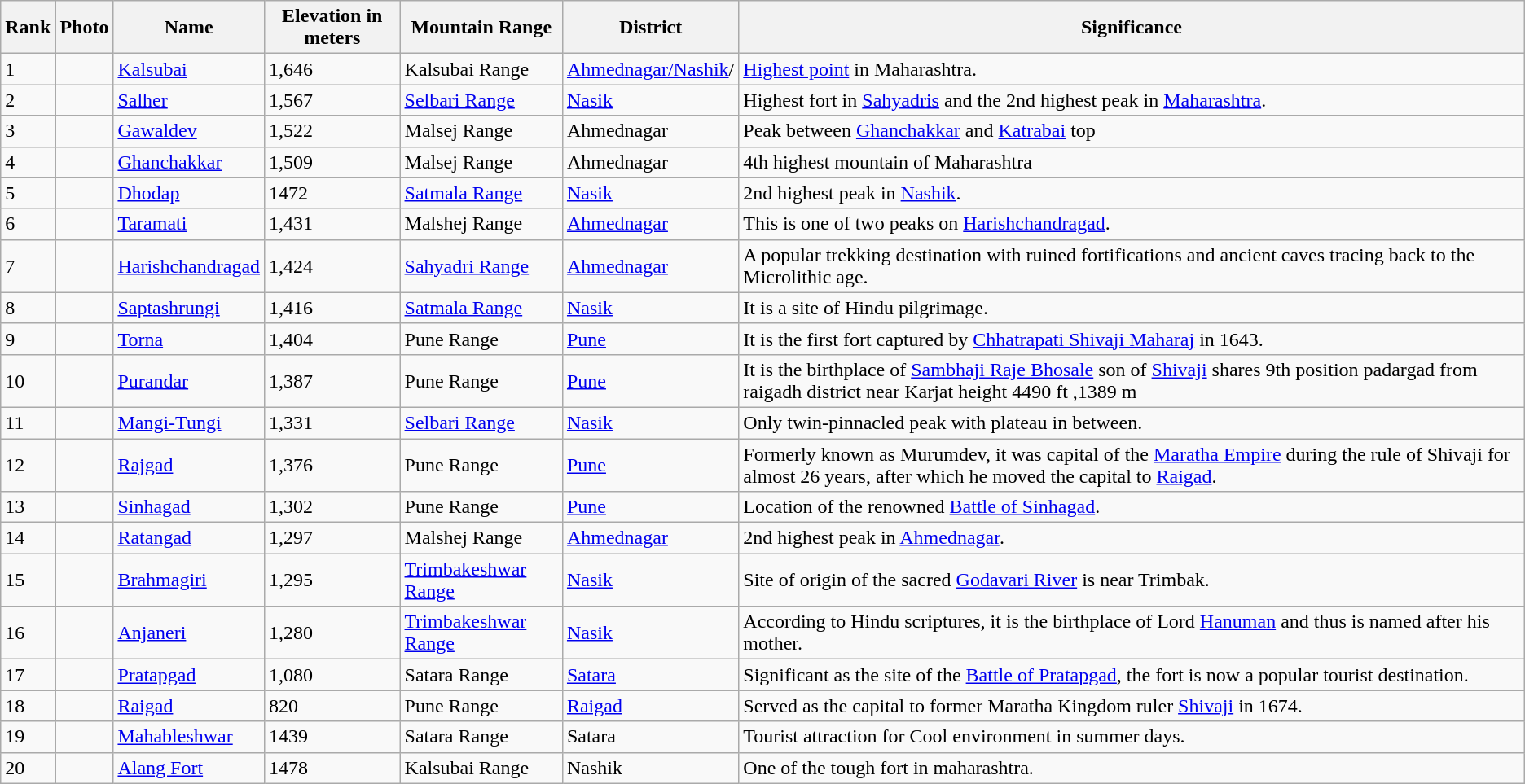<table class="wikitable sortable">
<tr>
<th>Rank</th>
<th>Photo</th>
<th>Name</th>
<th>Elevation in meters</th>
<th>Mountain Range</th>
<th>District</th>
<th>Significance</th>
</tr>
<tr>
<td>1</td>
<td></td>
<td><a href='#'>Kalsubai</a></td>
<td>1,646</td>
<td>Kalsubai Range</td>
<td><a href='#'>Ahmednagar/Nashik</a>/</td>
<td><a href='#'>Highest point</a> in Maharashtra.</td>
</tr>
<tr>
<td>2</td>
<td></td>
<td><a href='#'>Salher</a></td>
<td>1,567</td>
<td><a href='#'>Selbari Range</a></td>
<td><a href='#'>Nasik</a></td>
<td>Highest fort in <a href='#'>Sahyadris</a> and the 2nd highest peak in <a href='#'>Maharashtra</a>.</td>
</tr>
<tr>
<td>3</td>
<td></td>
<td><a href='#'>Gawaldev</a></td>
<td>1,522</td>
<td>Malsej Range</td>
<td>Ahmednagar</td>
<td>Peak between <a href='#'>Ghanchakkar</a> and <a href='#'>Katrabai</a> top</td>
</tr>
<tr>
<td>4</td>
<td></td>
<td><a href='#'>Ghanchakkar</a></td>
<td>1,509</td>
<td>Malsej Range</td>
<td>Ahmednagar</td>
<td>4th highest mountain of Maharashtra</td>
</tr>
<tr>
<td>5</td>
<td></td>
<td><a href='#'>Dhodap</a></td>
<td>1472</td>
<td><a href='#'>Satmala Range</a></td>
<td><a href='#'>Nasik</a></td>
<td>2nd highest peak in <a href='#'>Nashik</a>.</td>
</tr>
<tr>
<td>6</td>
<td></td>
<td><a href='#'>Taramati</a></td>
<td>1,431</td>
<td>Malshej Range</td>
<td><a href='#'>Ahmednagar</a></td>
<td>This is one of two peaks on <a href='#'>Harishchandragad</a>.</td>
</tr>
<tr>
<td>7</td>
<td></td>
<td><a href='#'>Harishchandragad</a></td>
<td>1,424</td>
<td><a href='#'>Sahyadri Range</a></td>
<td><a href='#'>Ahmednagar</a></td>
<td>A popular trekking destination with ruined fortifications and ancient caves tracing back to the Microlithic age.</td>
</tr>
<tr>
<td>8</td>
<td></td>
<td><a href='#'>Saptashrungi</a></td>
<td>1,416</td>
<td><a href='#'>Satmala Range</a></td>
<td><a href='#'>Nasik</a></td>
<td>It is a site of Hindu pilgrimage.</td>
</tr>
<tr>
<td>9</td>
<td></td>
<td><a href='#'>Torna</a></td>
<td>1,404</td>
<td>Pune Range</td>
<td><a href='#'>Pune</a></td>
<td>It is the first fort captured by <a href='#'>Chhatrapati Shivaji Maharaj</a> in 1643.</td>
</tr>
<tr>
<td>10</td>
<td></td>
<td><a href='#'>Purandar</a></td>
<td>1,387</td>
<td>Pune Range</td>
<td><a href='#'>Pune</a></td>
<td>It is the birthplace of <a href='#'>Sambhaji Raje Bhosale</a> son of <a href='#'>Shivaji</a> shares 9th position padargad from raigadh district near Karjat height 4490 ft ,1389 m</td>
</tr>
<tr>
<td>11</td>
<td></td>
<td><a href='#'>Mangi-Tungi</a></td>
<td>1,331</td>
<td><a href='#'>Selbari Range</a></td>
<td><a href='#'>Nasik</a></td>
<td>Only twin-pinnacled peak with plateau in between.</td>
</tr>
<tr>
<td>12</td>
<td></td>
<td><a href='#'>Rajgad</a></td>
<td>1,376</td>
<td>Pune Range</td>
<td><a href='#'>Pune</a></td>
<td>Formerly known as Murumdev, it was capital of the <a href='#'>Maratha Empire</a> during the rule of Shivaji for almost 26 years, after which he moved the capital to <a href='#'>Raigad</a>.</td>
</tr>
<tr>
<td>13</td>
<td></td>
<td><a href='#'>Sinhagad</a></td>
<td>1,302</td>
<td>Pune Range</td>
<td><a href='#'>Pune</a></td>
<td>Location of the renowned <a href='#'>Battle of Sinhagad</a>.</td>
</tr>
<tr>
<td>14</td>
<td></td>
<td><a href='#'>Ratangad</a></td>
<td>1,297</td>
<td>Malshej Range</td>
<td><a href='#'>Ahmednagar</a></td>
<td>2nd highest peak in <a href='#'>Ahmednagar</a>.</td>
</tr>
<tr>
<td>15</td>
<td></td>
<td><a href='#'>Brahmagiri</a></td>
<td>1,295</td>
<td><a href='#'>Trimbakeshwar Range</a></td>
<td><a href='#'>Nasik</a></td>
<td>Site of origin of the sacred <a href='#'>Godavari River</a> is near Trimbak.</td>
</tr>
<tr>
<td>16</td>
<td></td>
<td><a href='#'>Anjaneri</a></td>
<td>1,280</td>
<td><a href='#'>Trimbakeshwar Range</a></td>
<td><a href='#'>Nasik</a></td>
<td>According to Hindu scriptures, it is the birthplace of Lord <a href='#'>Hanuman</a> and thus is named after his mother.</td>
</tr>
<tr>
<td>17</td>
<td></td>
<td><a href='#'>Pratapgad</a></td>
<td>1,080</td>
<td>Satara Range</td>
<td><a href='#'>Satara</a></td>
<td>Significant as the site of the <a href='#'>Battle of Pratapgad</a>, the fort is now a popular tourist destination.</td>
</tr>
<tr>
<td>18</td>
<td></td>
<td><a href='#'>Raigad</a></td>
<td>820</td>
<td>Pune Range</td>
<td><a href='#'>Raigad</a></td>
<td>Served as the capital to former Maratha Kingdom ruler <a href='#'>Shivaji</a> in 1674.</td>
</tr>
<tr>
<td>19</td>
<td></td>
<td><a href='#'>Mahableshwar</a></td>
<td>1439</td>
<td>Satara Range</td>
<td>Satara</td>
<td>Tourist attraction for Cool environment in summer days.</td>
</tr>
<tr>
<td>20</td>
<td></td>
<td><a href='#'>Alang Fort</a></td>
<td>1478</td>
<td>Kalsubai Range</td>
<td>Nashik</td>
<td>One of the tough fort in maharashtra.</td>
</tr>
</table>
